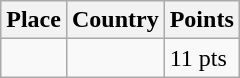<table class=wikitable>
<tr>
<th>Place</th>
<th>Country</th>
<th>Points</th>
</tr>
<tr>
<td align=center></td>
<td></td>
<td>11 pts</td>
</tr>
</table>
